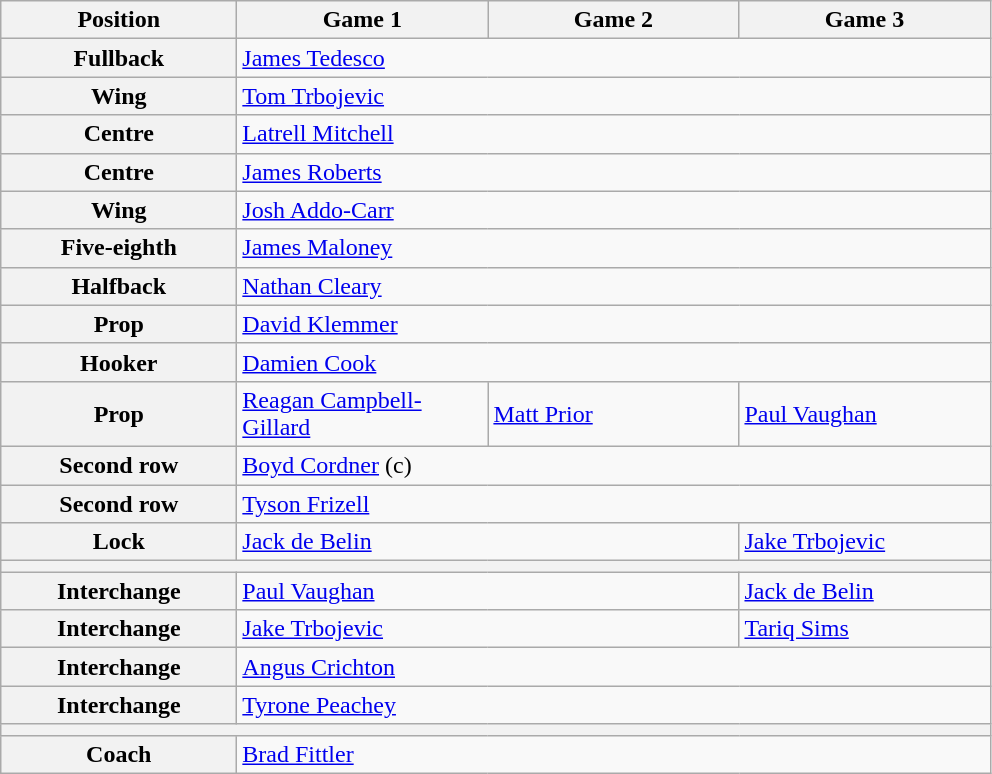<table class="wikitable">
<tr>
<th style="width:150px;">Position</th>
<th style="width:160px;">Game 1</th>
<th style="width:160px;">Game 2</th>
<th style="width:160px;">Game 3</th>
</tr>
<tr>
<th>Fullback</th>
<td colspan="3"> <a href='#'>James Tedesco</a></td>
</tr>
<tr>
<th>Wing</th>
<td colspan="3"> <a href='#'>Tom Trbojevic</a></td>
</tr>
<tr>
<th>Centre</th>
<td colspan="3"> <a href='#'>Latrell Mitchell</a></td>
</tr>
<tr>
<th>Centre</th>
<td colspan="3"> <a href='#'>James Roberts</a></td>
</tr>
<tr>
<th>Wing</th>
<td colspan="3"> <a href='#'>Josh Addo-Carr</a></td>
</tr>
<tr>
<th>Five-eighth</th>
<td colspan="3"> <a href='#'>James Maloney</a></td>
</tr>
<tr>
<th>Halfback</th>
<td colspan="3"> <a href='#'>Nathan Cleary</a></td>
</tr>
<tr>
<th>Prop</th>
<td colspan="3"> <a href='#'>David Klemmer</a></td>
</tr>
<tr>
<th>Hooker</th>
<td colspan="3"> <a href='#'>Damien Cook</a></td>
</tr>
<tr>
<th>Prop</th>
<td colspan="1"> <a href='#'>Reagan Campbell-Gillard</a></td>
<td colspan="1"> <a href='#'>Matt Prior</a></td>
<td colspan="1"> <a href='#'>Paul Vaughan</a></td>
</tr>
<tr>
<th>Second row</th>
<td colspan="3"> <a href='#'>Boyd Cordner</a> (c)</td>
</tr>
<tr>
<th>Second row</th>
<td colspan="3"> <a href='#'>Tyson Frizell</a></td>
</tr>
<tr>
<th>Lock</th>
<td colspan="2"> <a href='#'>Jack de Belin</a></td>
<td colspan="1"> <a href='#'>Jake Trbojevic</a></td>
</tr>
<tr>
<th colspan="4"></th>
</tr>
<tr>
<th>Interchange</th>
<td colspan="2"> <a href='#'>Paul Vaughan</a></td>
<td colspan="1"> <a href='#'>Jack de Belin</a></td>
</tr>
<tr>
<th>Interchange</th>
<td colspan="2"> <a href='#'>Jake Trbojevic</a></td>
<td colspan="1"> <a href='#'>Tariq Sims</a></td>
</tr>
<tr>
<th>Interchange</th>
<td colspan="3"> <a href='#'>Angus Crichton</a></td>
</tr>
<tr>
<th>Interchange</th>
<td colspan="3"> <a href='#'>Tyrone Peachey</a></td>
</tr>
<tr>
<th colspan="4"></th>
</tr>
<tr>
<th>Coach</th>
<td colspan="3"> <a href='#'>Brad Fittler</a></td>
</tr>
</table>
